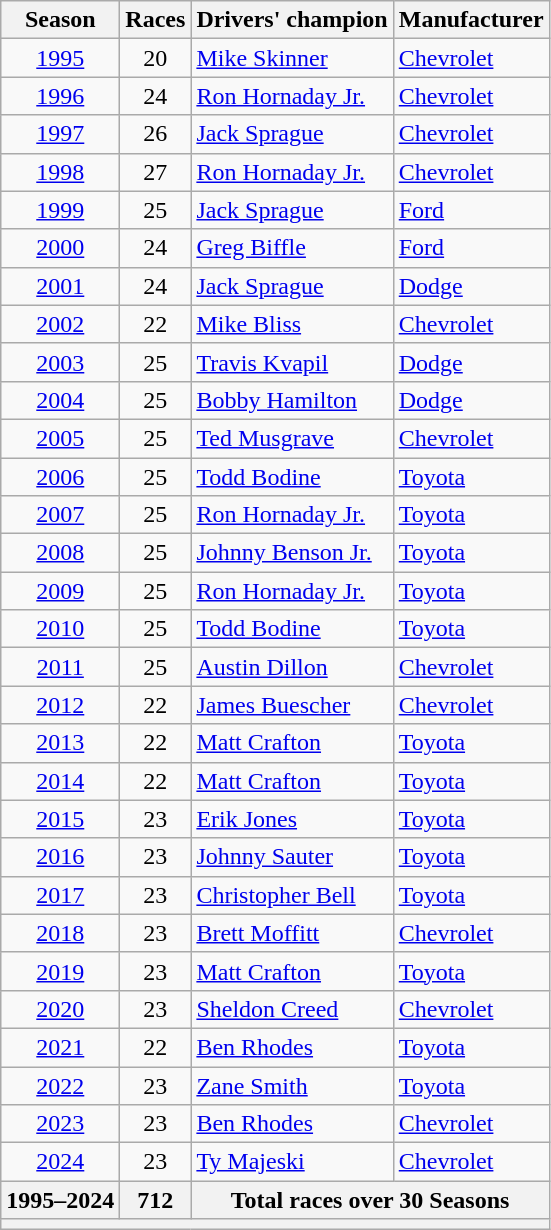<table class="wikitable sortable">
<tr>
<th>Season</th>
<th>Races</th>
<th>Drivers' champion</th>
<th>Manufacturer</th>
</tr>
<tr>
<td align="center"><a href='#'>1995</a></td>
<td align="center">20</td>
<td><a href='#'>Mike Skinner</a></td>
<td><a href='#'>Chevrolet</a> </td>
</tr>
<tr>
<td align="center"><a href='#'>1996</a></td>
<td align="center">24</td>
<td><a href='#'>Ron Hornaday Jr.</a> </td>
<td><a href='#'>Chevrolet</a> </td>
</tr>
<tr>
<td align="center"><a href='#'>1997</a></td>
<td align="center">26</td>
<td><a href='#'>Jack Sprague</a> </td>
<td><a href='#'>Chevrolet</a> </td>
</tr>
<tr>
<td align="center"><a href='#'>1998</a></td>
<td align="center">27</td>
<td><a href='#'>Ron Hornaday Jr.</a> </td>
<td><a href='#'>Chevrolet</a> </td>
</tr>
<tr>
<td align="center"><a href='#'>1999</a></td>
<td align="center">25</td>
<td><a href='#'>Jack Sprague</a> </td>
<td><a href='#'>Ford</a> </td>
</tr>
<tr>
<td align="center"><a href='#'>2000</a></td>
<td align="center">24</td>
<td><a href='#'>Greg Biffle</a></td>
<td><a href='#'>Ford</a> </td>
</tr>
<tr>
<td align="center"><a href='#'>2001</a></td>
<td align="center">24</td>
<td><a href='#'>Jack Sprague</a> </td>
<td><a href='#'>Dodge</a> </td>
</tr>
<tr>
<td align="center"><a href='#'>2002</a></td>
<td align="center">22</td>
<td><a href='#'>Mike Bliss</a></td>
<td><a href='#'>Chevrolet</a> </td>
</tr>
<tr>
<td align="center"><a href='#'>2003</a></td>
<td align="center">25</td>
<td><a href='#'>Travis Kvapil</a></td>
<td><a href='#'>Dodge</a> </td>
</tr>
<tr>
<td align="center"><a href='#'>2004</a></td>
<td align="center">25</td>
<td><a href='#'>Bobby Hamilton</a></td>
<td><a href='#'>Dodge</a> </td>
</tr>
<tr>
<td align="center"><a href='#'>2005</a></td>
<td align="center">25</td>
<td><a href='#'>Ted Musgrave</a></td>
<td><a href='#'>Chevrolet</a> </td>
</tr>
<tr>
<td align="center"><a href='#'>2006</a></td>
<td align="center">25</td>
<td><a href='#'>Todd Bodine</a> </td>
<td><a href='#'>Toyota</a> </td>
</tr>
<tr>
<td align="center"><a href='#'>2007</a></td>
<td align="center">25</td>
<td><a href='#'>Ron Hornaday Jr.</a> </td>
<td><a href='#'>Toyota</a> </td>
</tr>
<tr>
<td align="center"><a href='#'>2008</a></td>
<td align="center">25</td>
<td><a href='#'>Johnny Benson Jr.</a></td>
<td><a href='#'>Toyota</a> </td>
</tr>
<tr>
<td align="center"><a href='#'>2009</a></td>
<td align="center">25</td>
<td><a href='#'>Ron Hornaday Jr.</a> </td>
<td><a href='#'>Toyota</a> </td>
</tr>
<tr>
<td align="center"><a href='#'>2010</a></td>
<td align="center">25</td>
<td><a href='#'>Todd Bodine</a> </td>
<td><a href='#'>Toyota</a> </td>
</tr>
<tr>
<td align="center"><a href='#'>2011</a></td>
<td align="center">25</td>
<td><a href='#'>Austin Dillon</a></td>
<td><a href='#'>Chevrolet</a> </td>
</tr>
<tr>
<td align="center"><a href='#'>2012</a></td>
<td align="center">22</td>
<td><a href='#'>James Buescher</a></td>
<td><a href='#'>Chevrolet</a> </td>
</tr>
<tr>
<td align="center"><a href='#'>2013</a></td>
<td align="center">22</td>
<td><a href='#'>Matt Crafton</a> </td>
<td><a href='#'>Toyota</a> </td>
</tr>
<tr>
<td align="center"><a href='#'>2014</a></td>
<td align="center">22</td>
<td><a href='#'>Matt Crafton</a> </td>
<td><a href='#'>Toyota</a> </td>
</tr>
<tr>
<td align="center"><a href='#'>2015</a></td>
<td align="center">23</td>
<td><a href='#'>Erik Jones</a></td>
<td><a href='#'>Toyota</a> </td>
</tr>
<tr>
<td align="center"><a href='#'>2016</a></td>
<td align="center">23</td>
<td><a href='#'>Johnny Sauter</a></td>
<td><a href='#'>Toyota</a> </td>
</tr>
<tr>
<td align="center"><a href='#'>2017</a></td>
<td align="center">23</td>
<td><a href='#'>Christopher Bell</a></td>
<td><a href='#'>Toyota</a> </td>
</tr>
<tr>
<td align="center"><a href='#'>2018</a></td>
<td align="center">23</td>
<td><a href='#'>Brett Moffitt</a></td>
<td><a href='#'>Chevrolet</a> </td>
</tr>
<tr>
<td align="center"><a href='#'>2019</a></td>
<td align="center">23</td>
<td><a href='#'>Matt Crafton</a> </td>
<td><a href='#'>Toyota</a> </td>
</tr>
<tr>
<td align="center"><a href='#'>2020</a></td>
<td align="center">23</td>
<td><a href='#'>Sheldon Creed</a></td>
<td><a href='#'>Chevrolet</a> </td>
</tr>
<tr>
<td align="center"><a href='#'>2021</a></td>
<td align="center">22</td>
<td><a href='#'>Ben Rhodes</a>  </td>
<td><a href='#'>Toyota</a> </td>
</tr>
<tr>
<td align="center"><a href='#'>2022</a></td>
<td align="center">23</td>
<td><a href='#'>Zane Smith</a></td>
<td><a href='#'>Toyota</a> </td>
</tr>
<tr>
<td align="center"><a href='#'>2023</a></td>
<td align="center">23</td>
<td><a href='#'>Ben Rhodes</a> </td>
<td><a href='#'>Chevrolet</a> </td>
</tr>
<tr>
<td align="center"><a href='#'>2024</a></td>
<td align="center">23</td>
<td><a href='#'>Ty Majeski</a></td>
<td><a href='#'>Chevrolet</a> </td>
</tr>
<tr>
<th>1995–2024</th>
<th>712</th>
<th colspan=2>Total races over 30 Seasons</th>
</tr>
<tr>
<th colspan="10"></th>
</tr>
</table>
